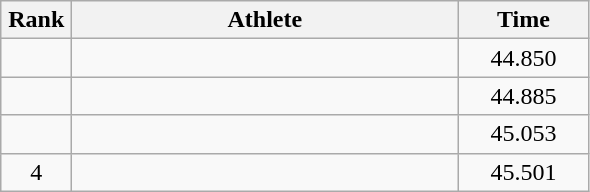<table class="wikitable" style="text-align:center">
<tr>
<th width=40>Rank</th>
<th width=250>Athlete</th>
<th width=80>Time</th>
</tr>
<tr>
<td></td>
<td align=left></td>
<td>44.850</td>
</tr>
<tr>
<td></td>
<td align=left></td>
<td>44.885</td>
</tr>
<tr>
<td></td>
<td align=left></td>
<td>45.053</td>
</tr>
<tr>
<td>4</td>
<td align=left></td>
<td>45.501</td>
</tr>
</table>
